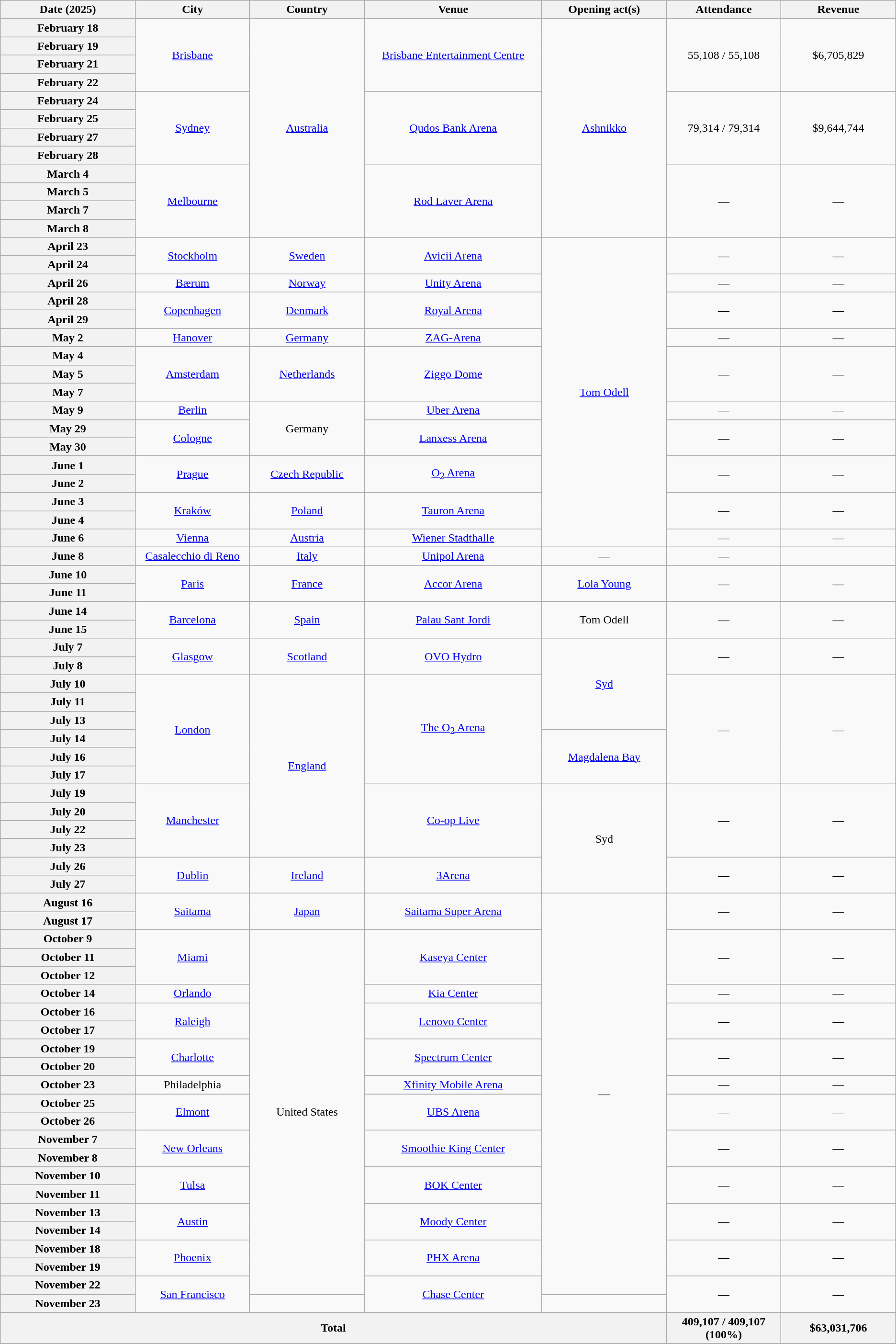<table class="wikitable plainrowheaders" style="text-align:center;">
<tr>
<th scope="col" style="width:12em;">Date (2025)</th>
<th scope="col" style="width:10em;">City</th>
<th scope="col" style="width:10em;">Country</th>
<th scope="col" style="width:16em;">Venue</th>
<th scope="col" style="width:11em;">Opening act(s)</th>
<th scope="col" style="width:10em;">Attendance</th>
<th scope="col" style="width:10em;">Revenue</th>
</tr>
<tr>
<th scope="row" style="text-align:center;">February 18</th>
<td rowspan="4"><a href='#'>Brisbane</a></td>
<td rowspan="12"><a href='#'>Australia</a></td>
<td rowspan="4"><a href='#'>Brisbane Entertainment Centre</a></td>
<td rowspan="12"><a href='#'>Ashnikko</a></td>
<td rowspan="4">55,108 / 55,108</td>
<td rowspan="4">$6,705,829</td>
</tr>
<tr>
<th scope="row" style="text-align:center;">February 19</th>
</tr>
<tr>
<th scope="row" style="text-align:center;">February 21</th>
</tr>
<tr>
<th scope="row" style="text-align:center;">February 22</th>
</tr>
<tr>
<th scope="row" style="text-align:center;">February 24</th>
<td rowspan="4"><a href='#'>Sydney</a></td>
<td rowspan="4"><a href='#'>Qudos Bank Arena</a></td>
<td rowspan="4">79,314 / 79,314</td>
<td rowspan="4">$9,644,744</td>
</tr>
<tr>
<th scope="row" style="text-align:center;">February 25</th>
</tr>
<tr>
<th scope="row" style="text-align:center;">February 27</th>
</tr>
<tr>
<th scope="row" style="text-align:center;">February 28</th>
</tr>
<tr>
<th scope="row" style="text-align:center;">March 4</th>
<td rowspan="4"><a href='#'>Melbourne</a></td>
<td rowspan="4"><a href='#'>Rod Laver Arena</a></td>
<td rowspan="4">—</td>
<td rowspan="4">—</td>
</tr>
<tr>
<th scope="row" style="text-align:center;">March 5</th>
</tr>
<tr>
<th scope="row" style="text-align:center;">March 7</th>
</tr>
<tr>
<th scope="row" style="text-align:center;">March 8</th>
</tr>
<tr>
<th scope="row" style="text-align:center;">April 23</th>
<td rowspan="2"><a href='#'>Stockholm</a></td>
<td rowspan="2"><a href='#'>Sweden</a></td>
<td rowspan="2"><a href='#'>Avicii Arena</a></td>
<td rowspan="17"><a href='#'>Tom Odell</a></td>
<td rowspan="2">—</td>
<td rowspan="2">—</td>
</tr>
<tr>
<th scope="row" style="text-align:center;">April 24</th>
</tr>
<tr>
<th scope="row" style="text-align:center;">April 26</th>
<td><a href='#'>Bærum</a></td>
<td><a href='#'>Norway</a></td>
<td><a href='#'>Unity Arena</a></td>
<td>—</td>
<td>—</td>
</tr>
<tr>
<th scope="row" style="text-align:center;">April 28</th>
<td rowspan="2"><a href='#'>Copenhagen</a></td>
<td rowspan="2"><a href='#'>Denmark</a></td>
<td rowspan="2"><a href='#'>Royal Arena</a></td>
<td rowspan="2">—</td>
<td rowspan="2">—</td>
</tr>
<tr>
<th scope="row" style="text-align:center;">April 29</th>
</tr>
<tr>
<th scope="row" style="text-align:center;">May 2</th>
<td><a href='#'>Hanover</a></td>
<td><a href='#'>Germany</a></td>
<td><a href='#'>ZAG-Arena</a></td>
<td>—</td>
<td>—</td>
</tr>
<tr>
<th scope="row" style="text-align:center;">May 4</th>
<td rowspan="3"><a href='#'>Amsterdam</a></td>
<td rowspan="3"><a href='#'>Netherlands</a></td>
<td rowspan="3"><a href='#'>Ziggo Dome</a></td>
<td rowspan="3">—</td>
<td rowspan="3">—</td>
</tr>
<tr>
<th scope="row" style="text-align:center;">May 5</th>
</tr>
<tr>
<th scope="row" style="text-align:center;">May 7</th>
</tr>
<tr>
<th scope="row" style="text-align:center;">May 9</th>
<td><a href='#'>Berlin</a></td>
<td rowspan="3">Germany</td>
<td><a href='#'>Uber Arena</a></td>
<td>—</td>
<td>—</td>
</tr>
<tr>
<th scope="row" style="text-align:center;">May 29</th>
<td rowspan="2"><a href='#'>Cologne</a></td>
<td rowspan="2"><a href='#'>Lanxess Arena</a></td>
<td rowspan="2">—</td>
<td rowspan="2">—</td>
</tr>
<tr>
<th scope="row" style="text-align:center;">May 30</th>
</tr>
<tr>
<th scope="row" style="text-align:center;">June 1</th>
<td rowspan="2"><a href='#'>Prague</a></td>
<td rowspan="2"><a href='#'>Czech Republic</a></td>
<td rowspan="2"><a href='#'>O<sub>2</sub> Arena</a></td>
<td rowspan="2">—</td>
<td rowspan="2">—</td>
</tr>
<tr>
<th scope="row" style="text-align:center;">June 2</th>
</tr>
<tr>
<th scope="row" style="text-align:center;">June 3</th>
<td rowspan="2"><a href='#'>Kraków</a></td>
<td rowspan="2"><a href='#'>Poland</a></td>
<td rowspan="2"><a href='#'>Tauron Arena</a></td>
<td rowspan="2">—</td>
<td rowspan="2">—</td>
</tr>
<tr>
<th scope="row" style="text-align:center;">June 4</th>
</tr>
<tr>
<th scope="row" style="text-align:center;">June 6</th>
<td><a href='#'>Vienna</a></td>
<td><a href='#'>Austria</a></td>
<td><a href='#'>Wiener Stadthalle</a></td>
<td>—</td>
<td>—</td>
</tr>
<tr>
<th scope="row" style="text-align:center;">June 8</th>
<td><a href='#'>Casalecchio di Reno</a> </td>
<td><a href='#'>Italy</a></td>
<td><a href='#'>Unipol Arena</a></td>
<td>—</td>
<td>—</td>
</tr>
<tr>
<th scope="row" style="text-align:center;">June 10</th>
<td rowspan="2"><a href='#'>Paris</a></td>
<td rowspan="2"><a href='#'>France</a></td>
<td rowspan="2"><a href='#'>Accor Arena</a></td>
<td rowspan="2"><a href='#'>Lola Young</a></td>
<td rowspan="2">—</td>
<td rowspan="2">—</td>
</tr>
<tr>
<th scope="row" style="text-align:center;">June 11</th>
</tr>
<tr>
<th scope="row" style="text-align:center;">June 14</th>
<td rowspan="2"><a href='#'>Barcelona</a></td>
<td rowspan="2"><a href='#'>Spain</a></td>
<td rowspan="2"><a href='#'>Palau Sant Jordi</a></td>
<td rowspan="2">Tom Odell</td>
<td rowspan="2">—</td>
<td rowspan="2">—</td>
</tr>
<tr>
<th scope="row" style="text-align:center;">June 15</th>
</tr>
<tr>
<th scope="row" style="text-align:center;">July 7</th>
<td rowspan="2"><a href='#'>Glasgow</a></td>
<td rowspan="2"><a href='#'>Scotland</a></td>
<td rowspan="2"><a href='#'>OVO Hydro</a></td>
<td rowspan="5"><a href='#'>Syd</a></td>
<td rowspan="2">—</td>
<td rowspan="2">—</td>
</tr>
<tr>
<th scope="row" style="text-align:center;">July 8</th>
</tr>
<tr>
<th scope="row" style="text-align:center;">July 10</th>
<td rowspan="6"><a href='#'>London</a></td>
<td rowspan="10"><a href='#'>England</a></td>
<td rowspan="6"><a href='#'>The O<sub>2</sub> Arena</a></td>
<td rowspan="6">—</td>
<td rowspan="6">—</td>
</tr>
<tr>
<th scope="row" style="text-align:center;">July 11</th>
</tr>
<tr>
<th scope="row" style="text-align:center;">July 13</th>
</tr>
<tr>
<th scope="row" style="text-align:center;">July 14</th>
<td rowspan="3"><a href='#'>Magdalena Bay</a></td>
</tr>
<tr>
<th scope="row" style="text-align:center;">July 16</th>
</tr>
<tr>
<th scope="row" style="text-align:center;">July 17</th>
</tr>
<tr>
<th scope="row" style="text-align:center;">July 19</th>
<td rowspan="4"><a href='#'>Manchester</a></td>
<td rowspan="4"><a href='#'>Co-op Live</a></td>
<td rowspan="6">Syd</td>
<td rowspan="4">—</td>
<td rowspan="4">—</td>
</tr>
<tr>
<th scope="row" style="text-align:center;">July 20</th>
</tr>
<tr>
<th scope="row" style="text-align:center;">July 22</th>
</tr>
<tr>
<th scope="row" style="text-align:center;">July 23</th>
</tr>
<tr>
<th scope="row" style="text-align:center;">July 26</th>
<td rowspan="2"><a href='#'>Dublin</a></td>
<td rowspan="2"><a href='#'>Ireland</a></td>
<td rowspan="2"><a href='#'>3Arena</a></td>
<td rowspan="2">—</td>
<td rowspan="2">—</td>
</tr>
<tr>
<th scope="row" style="text-align:center;">July 27</th>
</tr>
<tr>
<th scope="row" style="text-align:center;">August 16</th>
<td rowspan="2"><a href='#'>Saitama</a></td>
<td rowspan="2"><a href='#'>Japan</a></td>
<td rowspan="2"><a href='#'>Saitama Super Arena</a></td>
<td rowspan="23">—</td>
<td rowspan="2">—</td>
<td rowspan="2">—</td>
</tr>
<tr>
<th scope="row" style="text-align:center;">August 17</th>
</tr>
<tr>
<th scope="row" style="text-align:center;">October 9</th>
<td rowspan="3"><a href='#'>Miami</a></td>
<td rowspan="21">United States</td>
<td rowspan="3"><a href='#'>Kaseya Center</a></td>
<td rowspan="3">—</td>
<td rowspan="3">—</td>
</tr>
<tr>
<th scope="row" style="text-align:center;">October 11</th>
</tr>
<tr>
<th scope="row" style="text-align:center;">October 12</th>
</tr>
<tr>
<th scope="row" style="text-align:center;">October 14</th>
<td><a href='#'>Orlando</a></td>
<td><a href='#'>Kia Center</a></td>
<td>—</td>
<td>—</td>
</tr>
<tr>
<th scope="row" style="text-align:center;">October 16</th>
<td rowspan="2"><a href='#'>Raleigh</a></td>
<td rowspan="2"><a href='#'>Lenovo Center</a></td>
<td rowspan="2">—</td>
<td rowspan="2">—</td>
</tr>
<tr>
<th scope="row" style="text-align:center;">October 17</th>
</tr>
<tr>
<th scope="row" style="text-align:center;">October 19</th>
<td rowspan="2"><a href='#'>Charlotte</a></td>
<td rowspan="2"><a href='#'>Spectrum Center</a></td>
<td rowspan="2">—</td>
<td rowspan="2">—</td>
</tr>
<tr>
<th scope="row" style="text-align:center;">October 20</th>
</tr>
<tr>
<th scope="row" style="text-align:center;">October 23</th>
<td>Philadelphia</td>
<td><a href='#'>Xfinity Mobile Arena</a></td>
<td>—</td>
<td>—</td>
</tr>
<tr>
</tr>
<tr>
<th scope="row" style="text-align:center;">October 25</th>
<td rowspan="2"><a href='#'>Elmont</a></td>
<td rowspan="2"><a href='#'>UBS Arena</a></td>
<td rowspan="2">—</td>
<td rowspan="2">—</td>
</tr>
<tr>
<th scope="row" style="text-align:center;">October 26</th>
</tr>
<tr>
<th scope="row" style="text-align:center;">November 7</th>
<td rowspan="2"><a href='#'>New Orleans</a></td>
<td rowspan="2"><a href='#'>Smoothie King Center</a></td>
<td rowspan="2">—</td>
<td rowspan="2">—</td>
</tr>
<tr>
<th scope="row" style="text-align:center;">November 8</th>
</tr>
<tr>
<th scope="row" style="text-align:center;">November 10</th>
<td rowspan="2"><a href='#'>Tulsa</a></td>
<td rowspan="2"><a href='#'>BOK Center</a></td>
<td rowspan="2">—</td>
<td rowspan="2">—</td>
</tr>
<tr>
<th scope="row" style="text-align:center;">November 11</th>
</tr>
<tr>
<th scope="row" style="text-align:center;">November 13</th>
<td rowspan="2"><a href='#'>Austin</a></td>
<td rowspan="2"><a href='#'>Moody Center</a></td>
<td rowspan="2">—</td>
<td rowspan="2">—</td>
</tr>
<tr>
<th scope="row" style="text-align:center;">November 14</th>
</tr>
<tr>
<th scope="row" style="text-align:center;">November 18</th>
<td rowspan="2"><a href='#'>Phoenix</a></td>
<td rowspan="2"><a href='#'>PHX Arena</a></td>
<td rowspan="2">—</td>
<td rowspan="2">—</td>
</tr>
<tr>
<th scope="row" style="text-align:center;">November 19</th>
</tr>
<tr>
<th scope="row" style="text-align:center;">November 22</th>
<td rowspan="2"><a href='#'>San Francisco</a></td>
<td rowspan="2"><a href='#'>Chase Center</a></td>
<td rowspan="2">—</td>
<td rowspan="2">—</td>
</tr>
<tr>
<th scope="row" style="text-align:center;">November 23</th>
</tr>
<tr>
<th colspan="5">Total</th>
<th>409,107 / 409,107 (100%)</th>
<th>$63,031,706</th>
</tr>
<tr>
</tr>
</table>
